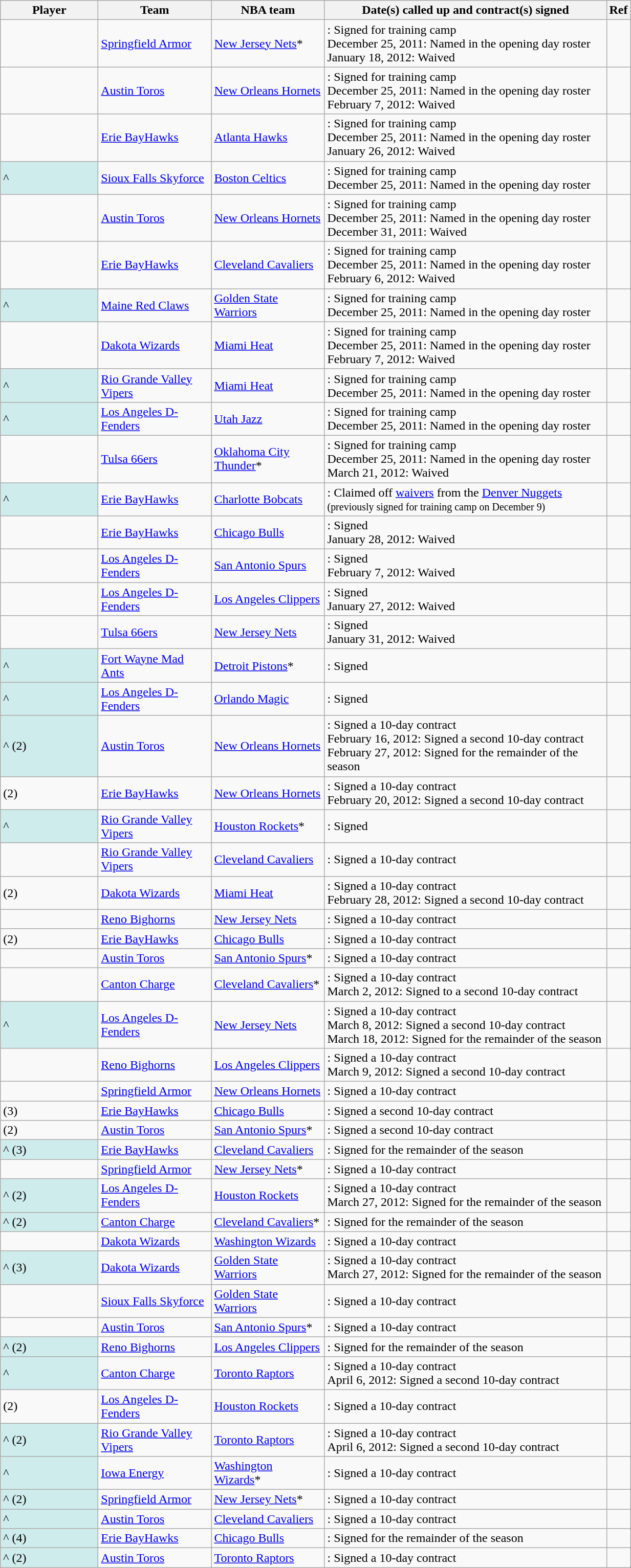<table class="wikitable sortable" style="text-align:left">
<tr>
<th style="width:120px">Player</th>
<th style="width:140px">Team</th>
<th style="width:140px">NBA team</th>
<th style="width:360px">Date(s) called up and contract(s) signed</th>
<th class="unsortable">Ref</th>
</tr>
<tr>
<td></td>
<td><a href='#'>Springfield Armor</a></td>
<td><a href='#'>New Jersey Nets</a>*</td>
<td>: Signed for training camp<br>December 25, 2011: Named in the opening day roster<br>January 18, 2012: Waived</td>
<td align="center"></td>
</tr>
<tr>
<td></td>
<td><a href='#'>Austin Toros</a></td>
<td><a href='#'>New Orleans Hornets</a></td>
<td>: Signed for training camp<br>December 25, 2011: Named in the opening day roster<br>February 7, 2012: Waived</td>
<td align="center"></td>
</tr>
<tr>
<td></td>
<td><a href='#'>Erie BayHawks</a></td>
<td><a href='#'>Atlanta Hawks</a></td>
<td>: Signed for training camp<br>December 25, 2011: Named in the opening day roster<br>January 26, 2012: Waived</td>
<td align="center"></td>
</tr>
<tr>
<td style="background-color:#CFECEC">^</td>
<td><a href='#'>Sioux Falls Skyforce</a></td>
<td><a href='#'>Boston Celtics</a></td>
<td>: Signed for training camp<br>December 25, 2011: Named in the opening day roster</td>
<td align="center"></td>
</tr>
<tr>
<td></td>
<td><a href='#'>Austin Toros</a></td>
<td><a href='#'>New Orleans Hornets</a></td>
<td>: Signed for training camp<br>December 25, 2011: Named in the opening day roster<br>December 31, 2011: Waived</td>
<td align="center"></td>
</tr>
<tr>
<td></td>
<td><a href='#'>Erie BayHawks</a></td>
<td><a href='#'>Cleveland Cavaliers</a></td>
<td>: Signed for training camp<br>December 25, 2011: Named in the opening day roster<br>February 6, 2012: Waived</td>
<td align="center"></td>
</tr>
<tr>
<td style="background-color:#CFECEC">^</td>
<td><a href='#'>Maine Red Claws</a></td>
<td><a href='#'>Golden State Warriors</a></td>
<td>: Signed for training camp<br>December 25, 2011: Named in the opening day roster</td>
<td align="center"></td>
</tr>
<tr>
<td></td>
<td><a href='#'>Dakota Wizards</a></td>
<td><a href='#'>Miami Heat</a></td>
<td>: Signed for training camp<br>December 25, 2011: Named in the opening day roster<br>February 7, 2012: Waived</td>
<td align="center"></td>
</tr>
<tr>
<td style="background-color:#CFECEC">^</td>
<td><a href='#'>Rio Grande Valley Vipers</a></td>
<td><a href='#'>Miami Heat</a></td>
<td>: Signed for training camp<br>December 25, 2011: Named in the opening day roster</td>
<td align="center"></td>
</tr>
<tr>
<td style="background-color:#CFECEC">^</td>
<td><a href='#'>Los Angeles D-Fenders</a></td>
<td><a href='#'>Utah Jazz</a></td>
<td>: Signed for training camp<br>December 25, 2011: Named in the opening day roster</td>
<td align="center"></td>
</tr>
<tr>
<td></td>
<td><a href='#'>Tulsa 66ers</a></td>
<td><a href='#'>Oklahoma City Thunder</a>*</td>
<td>: Signed for training camp<br>December 25, 2011: Named in the opening day roster<br>March 21, 2012: Waived</td>
<td align="center"></td>
</tr>
<tr>
<td style="background-color:#CFECEC">^</td>
<td><a href='#'>Erie BayHawks</a></td>
<td><a href='#'>Charlotte Bobcats</a></td>
<td>: Claimed off <a href='#'>waivers</a> from the <a href='#'>Denver Nuggets</a> <small>(previously signed for training camp on December 9)</small></td>
<td align="center"></td>
</tr>
<tr>
<td></td>
<td><a href='#'>Erie BayHawks</a></td>
<td><a href='#'>Chicago Bulls</a></td>
<td>: Signed<br>January 28, 2012: Waived</td>
<td align="center"></td>
</tr>
<tr>
<td></td>
<td><a href='#'>Los Angeles D-Fenders</a></td>
<td><a href='#'>San Antonio Spurs</a></td>
<td>: Signed<br>February 7, 2012: Waived</td>
<td align="center"></td>
</tr>
<tr>
<td></td>
<td><a href='#'>Los Angeles D-Fenders</a></td>
<td><a href='#'>Los Angeles Clippers</a></td>
<td>: Signed<br>January 27, 2012: Waived</td>
<td align="center"></td>
</tr>
<tr>
<td></td>
<td><a href='#'>Tulsa 66ers</a></td>
<td><a href='#'>New Jersey Nets</a></td>
<td>: Signed<br>January 31, 2012: Waived</td>
<td align="center"></td>
</tr>
<tr>
<td style="background-color:#CFECEC">^</td>
<td><a href='#'>Fort Wayne Mad Ants</a></td>
<td><a href='#'>Detroit Pistons</a>*</td>
<td>: Signed</td>
<td align="center"></td>
</tr>
<tr>
<td style="background-color:#CFECEC">^</td>
<td><a href='#'>Los Angeles D-Fenders</a></td>
<td><a href='#'>Orlando Magic</a></td>
<td>: Signed</td>
<td align="center"></td>
</tr>
<tr>
<td style="background-color:#CFECEC">^ (2)</td>
<td><a href='#'>Austin Toros</a></td>
<td><a href='#'>New Orleans Hornets</a></td>
<td>: Signed a 10-day contract<br>February 16, 2012: Signed a second 10-day contract<br>February 27, 2012: Signed for the remainder of the season</td>
<td align="center"></td>
</tr>
<tr>
<td> (2)</td>
<td><a href='#'>Erie BayHawks</a></td>
<td><a href='#'>New Orleans Hornets</a></td>
<td>: Signed a 10-day contract<br>February 20, 2012: Signed a second 10-day contract</td>
<td align="center"></td>
</tr>
<tr>
<td style="background-color:#CFECEC">^</td>
<td><a href='#'>Rio Grande Valley Vipers</a></td>
<td><a href='#'>Houston Rockets</a>*</td>
<td>: Signed</td>
<td align="center"></td>
</tr>
<tr>
<td></td>
<td><a href='#'>Rio Grande Valley Vipers</a></td>
<td><a href='#'>Cleveland Cavaliers</a></td>
<td>: Signed a 10-day contract</td>
<td align="center"></td>
</tr>
<tr>
<td> (2)</td>
<td><a href='#'>Dakota Wizards</a></td>
<td><a href='#'>Miami Heat</a></td>
<td>: Signed a 10-day contract<br>February 28, 2012: Signed a second 10-day contract</td>
<td align="center"></td>
</tr>
<tr>
<td></td>
<td><a href='#'>Reno Bighorns</a></td>
<td><a href='#'>New Jersey Nets</a></td>
<td>: Signed a 10-day contract</td>
<td align="center"></td>
</tr>
<tr>
<td> (2)</td>
<td><a href='#'>Erie BayHawks</a></td>
<td><a href='#'>Chicago Bulls</a></td>
<td>: Signed a 10-day contract</td>
<td align="center"></td>
</tr>
<tr>
<td></td>
<td><a href='#'>Austin Toros</a></td>
<td><a href='#'>San Antonio Spurs</a>*</td>
<td>: Signed a 10-day contract</td>
<td align="center"></td>
</tr>
<tr>
<td></td>
<td><a href='#'>Canton Charge</a></td>
<td><a href='#'>Cleveland Cavaliers</a>*</td>
<td>: Signed a 10-day contract<br>March 2, 2012: Signed to a second 10-day contract</td>
<td align="center"></td>
</tr>
<tr>
<td style="background-color:#CFECEC">^</td>
<td><a href='#'>Los Angeles D-Fenders</a></td>
<td><a href='#'>New Jersey Nets</a></td>
<td>: Signed a 10-day contract<br>March 8, 2012: Signed a second 10-day contract<br>March 18, 2012: Signed for the remainder of the season</td>
<td align="center"></td>
</tr>
<tr>
<td></td>
<td><a href='#'>Reno Bighorns</a></td>
<td><a href='#'>Los Angeles Clippers</a></td>
<td>: Signed a 10-day contract<br>March 9, 2012: Signed a second 10-day contract</td>
<td align="center"></td>
</tr>
<tr>
<td></td>
<td><a href='#'>Springfield Armor</a></td>
<td><a href='#'>New Orleans Hornets</a></td>
<td>: Signed a 10-day contract</td>
<td align="center"></td>
</tr>
<tr>
<td> (3)</td>
<td><a href='#'>Erie BayHawks</a></td>
<td><a href='#'>Chicago Bulls</a></td>
<td>: Signed a second 10-day contract</td>
<td align="center"></td>
</tr>
<tr>
<td> (2)</td>
<td><a href='#'>Austin Toros</a></td>
<td><a href='#'>San Antonio Spurs</a>*</td>
<td>: Signed a second 10-day contract</td>
<td align="center"></td>
</tr>
<tr>
<td style="background-color:#CFECEC">^ (3)</td>
<td><a href='#'>Erie BayHawks</a></td>
<td><a href='#'>Cleveland Cavaliers</a></td>
<td>: Signed for the remainder of the season</td>
<td align="center"></td>
</tr>
<tr>
<td></td>
<td><a href='#'>Springfield Armor</a></td>
<td><a href='#'>New Jersey Nets</a>*</td>
<td>: Signed a 10-day contract</td>
<td align="center"></td>
</tr>
<tr>
<td style="background-color:#CFECEC">^ (2)</td>
<td><a href='#'>Los Angeles D-Fenders</a></td>
<td><a href='#'>Houston Rockets</a></td>
<td>: Signed a 10-day contract<br>March 27, 2012: Signed for the remainder of the season</td>
<td align="center"></td>
</tr>
<tr>
<td style="background-color:#CFECEC">^ (2)</td>
<td><a href='#'>Canton Charge</a></td>
<td><a href='#'>Cleveland Cavaliers</a>*</td>
<td>: Signed for the remainder of the season</td>
<td align="center"></td>
</tr>
<tr>
<td></td>
<td><a href='#'>Dakota Wizards</a></td>
<td><a href='#'>Washington Wizards</a></td>
<td>: Signed a 10-day contract</td>
<td align="center"></td>
</tr>
<tr>
<td style="background-color:#CFECEC">^ (3)</td>
<td><a href='#'>Dakota Wizards</a></td>
<td><a href='#'>Golden State Warriors</a></td>
<td>: Signed a 10-day contract<br>March 27, 2012: Signed for the remainder of the season</td>
<td align="center"></td>
</tr>
<tr>
<td></td>
<td><a href='#'>Sioux Falls Skyforce</a></td>
<td><a href='#'>Golden State Warriors</a></td>
<td>: Signed a 10-day contract</td>
<td align="center"></td>
</tr>
<tr>
<td></td>
<td><a href='#'>Austin Toros</a></td>
<td><a href='#'>San Antonio Spurs</a>*</td>
<td>: Signed a 10-day contract</td>
<td align="center"></td>
</tr>
<tr>
<td style="background-color:#CFECEC">^ (2)</td>
<td><a href='#'>Reno Bighorns</a></td>
<td><a href='#'>Los Angeles Clippers</a></td>
<td>: Signed for the remainder of the season</td>
<td align="center"></td>
</tr>
<tr>
<td style="background-color:#CFECEC">^</td>
<td><a href='#'>Canton Charge</a></td>
<td><a href='#'>Toronto Raptors</a></td>
<td>: Signed a 10-day contract<br>April 6, 2012: Signed a second 10-day contract</td>
<td align="center"></td>
</tr>
<tr>
<td> (2)</td>
<td><a href='#'>Los Angeles D-Fenders</a></td>
<td><a href='#'>Houston Rockets</a></td>
<td>: Signed a 10-day contract</td>
<td align="center"></td>
</tr>
<tr>
<td style="background-color:#CFECEC">^ (2)</td>
<td><a href='#'>Rio Grande Valley Vipers</a></td>
<td><a href='#'>Toronto Raptors</a></td>
<td>: Signed a 10-day contract<br>April 6, 2012: Signed a second 10-day contract</td>
<td align="center"></td>
</tr>
<tr>
<td style="background-color:#CFECEC">^</td>
<td><a href='#'>Iowa Energy</a></td>
<td><a href='#'>Washington Wizards</a>*</td>
<td>: Signed a 10-day contract</td>
<td align="center"></td>
</tr>
<tr>
<td style="background-color:#CFECEC">^ (2)</td>
<td><a href='#'>Springfield Armor</a></td>
<td><a href='#'>New Jersey Nets</a>*</td>
<td>: Signed a 10-day contract</td>
<td align="center"></td>
</tr>
<tr>
<td style="background-color:#CFECEC">^</td>
<td><a href='#'>Austin Toros</a></td>
<td><a href='#'>Cleveland Cavaliers</a></td>
<td>: Signed a 10-day contract</td>
<td align="center"></td>
</tr>
<tr>
<td style="background-color:#CFECEC">^ (4)</td>
<td><a href='#'>Erie BayHawks</a></td>
<td><a href='#'>Chicago Bulls</a></td>
<td>: Signed for the remainder of the season</td>
<td align="center"></td>
</tr>
<tr>
<td style="background-color:#CFECEC">^ (2)</td>
<td><a href='#'>Austin Toros</a></td>
<td><a href='#'>Toronto Raptors</a></td>
<td>: Signed a 10-day contract</td>
<td align="center"></td>
</tr>
</table>
